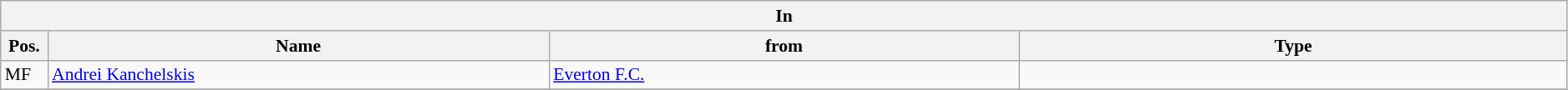<table class="wikitable" style="font-size:90%;width:99%;">
<tr>
<th colspan="4">In</th>
</tr>
<tr>
<th width=3%>Pos.</th>
<th width=32%>Name</th>
<th width=30%>from</th>
<th width=35%>Type</th>
</tr>
<tr>
<td>MF</td>
<td><a href='#'>Andrei Kanchelskis</a></td>
<td><a href='#'>Everton F.C.</a></td>
<td></td>
</tr>
<tr>
</tr>
</table>
